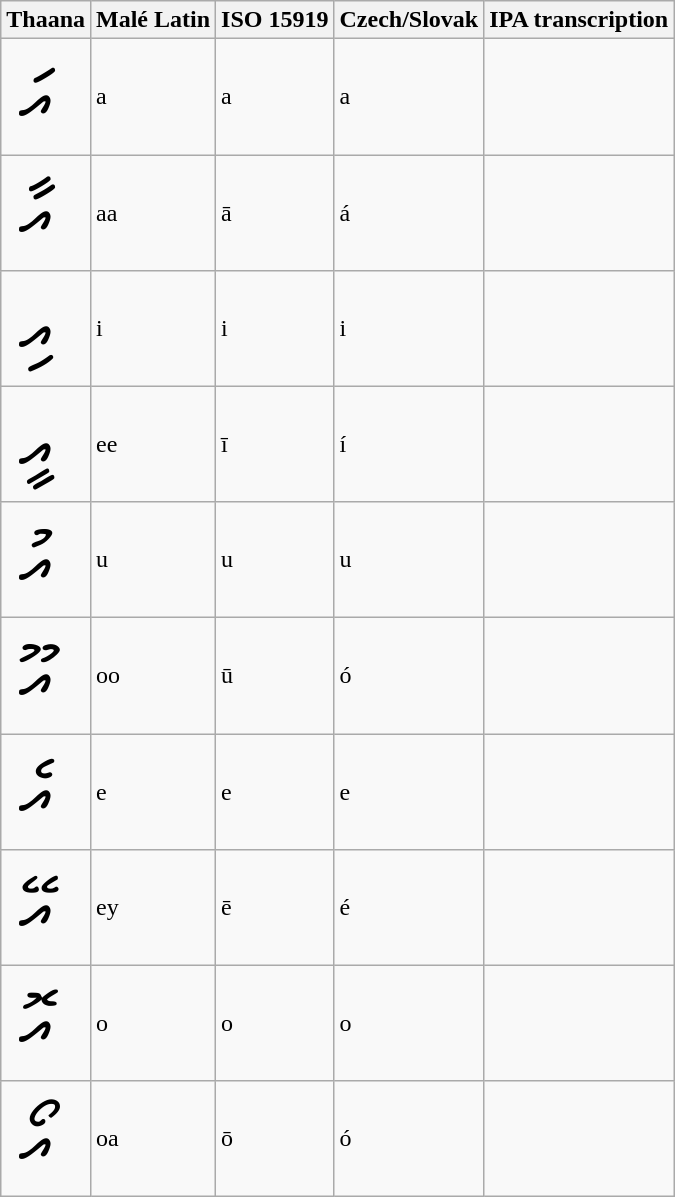<table class="wikitable sortable">
<tr>
<th>Thaana</th>
<th>Malé Latin</th>
<th>ISO 15919</th>
<th>Czech/Slovak</th>
<th>IPA transcription</th>
</tr>
<tr>
<td style="font-size: 300%; line-height: normal; font-weight: normal;">އަ</td>
<td>a</td>
<td>a</td>
<td>a</td>
<td></td>
</tr>
<tr>
<td style="font-size: 300%; line-height: normal; font-weight: normal;">އާ</td>
<td>aa</td>
<td>ā</td>
<td>á</td>
<td></td>
</tr>
<tr>
<td style="font-size: 300%; line-height: normal; font-weight: normal;">އި</td>
<td>i</td>
<td>i</td>
<td>i</td>
<td></td>
</tr>
<tr>
<td style="font-size: 300%; line-height: normal; font-weight: normal;">އީ</td>
<td>ee</td>
<td>ī</td>
<td>í</td>
<td></td>
</tr>
<tr>
<td style="font-size: 300%; line-height: normal; font-weight: normal;">އު</td>
<td>u</td>
<td>u</td>
<td>u</td>
<td></td>
</tr>
<tr>
<td style="font-size: 300%; line-height: normal; font-weight: normal;">އޫ</td>
<td>oo</td>
<td>ū</td>
<td>ó</td>
<td></td>
</tr>
<tr>
<td style="font-size: 300%; line-height: normal; font-weight: normal;">އެ</td>
<td>e</td>
<td>e</td>
<td>e</td>
<td></td>
</tr>
<tr>
<td style="font-size: 300%; line-height: normal; font-weight: normal;">އޭ</td>
<td>ey</td>
<td>ē</td>
<td>é</td>
<td></td>
</tr>
<tr>
<td style="font-size: 300%; line-height: normal; font-weight: normal;">އޮ</td>
<td>o</td>
<td>o</td>
<td>o</td>
<td></td>
</tr>
<tr>
<td style="font-size: 300%; line-height: normal; font-weight: normal;">އޯ</td>
<td>oa</td>
<td>ō</td>
<td>ó</td>
<td></td>
</tr>
</table>
